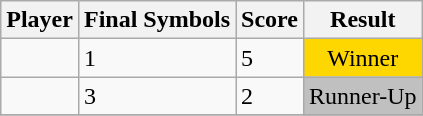<table class="wikitable sortable">
<tr>
<th>Player</th>
<th>Final Symbols</th>
<th>Score</th>
<th>Result</th>
</tr>
<tr>
<td></td>
<td>1</td>
<td>5</td>
<td style="background: gold; color: black; text-align: center;">Winner</td>
</tr>
<tr>
<td></td>
<td>3</td>
<td>2</td>
<td style="background: silver; color: black; text-align: center;">Runner-Up</td>
</tr>
<tr>
</tr>
</table>
